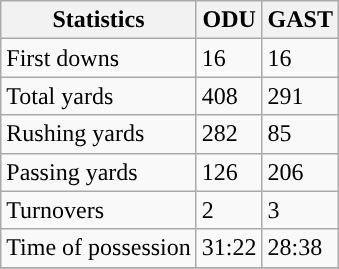<table class="wikitable">
<tr>
<th>Statistics</th>
<th>ODU</th>
<th>GAST</th>
</tr>
<tr>
<td>First downs</td>
<td>16</td>
<td>16</td>
</tr>
<tr>
<td>Total yards</td>
<td>408</td>
<td>291</td>
</tr>
<tr>
<td>Rushing yards</td>
<td>282</td>
<td>85</td>
</tr>
<tr>
<td>Passing yards</td>
<td>126</td>
<td>206</td>
</tr>
<tr>
<td>Turnovers</td>
<td>2</td>
<td>3</td>
</tr>
<tr>
<td>Time of possession</td>
<td>31:22</td>
<td>28:38</td>
</tr>
<tr>
</tr>
</table>
